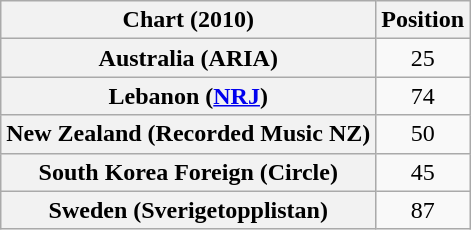<table class="wikitable sortable plainrowheaders" style="text-align:center">
<tr>
<th scope="col">Chart (2010)</th>
<th scope="col">Position</th>
</tr>
<tr>
<th scope="row">Australia (ARIA)</th>
<td>25</td>
</tr>
<tr>
<th scope="row">Lebanon (<a href='#'>NRJ</a>)</th>
<td>74</td>
</tr>
<tr>
<th scope="row">New Zealand (Recorded Music NZ)</th>
<td>50</td>
</tr>
<tr>
<th scope="row">South Korea Foreign (Circle)</th>
<td>45</td>
</tr>
<tr>
<th scope="row">Sweden (Sverigetopplistan)</th>
<td>87</td>
</tr>
</table>
